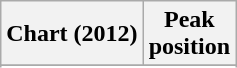<table class="wikitable plainrowheaders">
<tr>
<th scope="col">Chart (2012)</th>
<th scope="col">Peak<br>position</th>
</tr>
<tr>
</tr>
<tr>
</tr>
<tr>
</tr>
</table>
